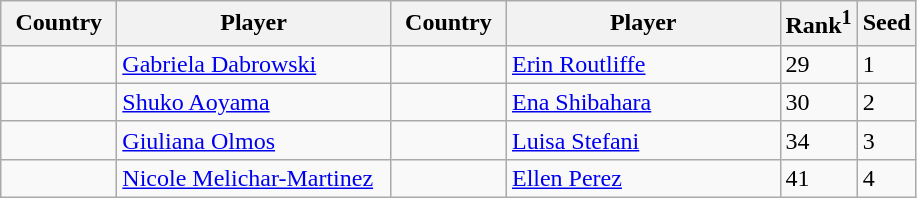<table class="sortable wikitable">
<tr>
<th width="70">Country</th>
<th width="175">Player</th>
<th width="70">Country</th>
<th width="175">Player</th>
<th>Rank<sup>1</sup></th>
<th>Seed</th>
</tr>
<tr>
<td></td>
<td><a href='#'>Gabriela Dabrowski</a></td>
<td></td>
<td><a href='#'>Erin Routliffe</a></td>
<td>29</td>
<td>1</td>
</tr>
<tr>
<td></td>
<td><a href='#'>Shuko Aoyama</a></td>
<td></td>
<td><a href='#'>Ena Shibahara</a></td>
<td>30</td>
<td>2</td>
</tr>
<tr>
<td></td>
<td><a href='#'>Giuliana Olmos</a></td>
<td></td>
<td><a href='#'>Luisa Stefani</a></td>
<td>34</td>
<td>3</td>
</tr>
<tr>
<td></td>
<td><a href='#'>Nicole Melichar-Martinez</a></td>
<td></td>
<td><a href='#'>Ellen Perez</a></td>
<td>41</td>
<td>4</td>
</tr>
</table>
